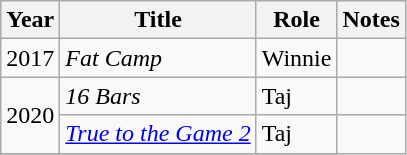<table class="wikitable sortable">
<tr>
<th>Year</th>
<th>Title</th>
<th>Role</th>
<th class="unsortable">Notes</th>
</tr>
<tr>
<td>2017</td>
<td><em>Fat Camp</em></td>
<td>Winnie</td>
<td></td>
</tr>
<tr>
<td rowspan="2">2020</td>
<td><em>16 Bars</em></td>
<td>Taj</td>
<td></td>
</tr>
<tr>
<td><em><a href='#'>True to the Game 2</a></em></td>
<td>Taj</td>
</tr>
<tr>
</tr>
</table>
